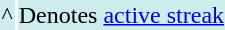<table>
<tr bgcolor="#CFECEC">
<td>^</td>
<td>Denotes <a href='#'>active streak</a></td>
</tr>
</table>
